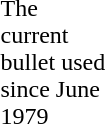<table width="80">
<tr>
<td></td>
</tr>
<tr>
<td><div>The current bullet used since June 1979</div></td>
</tr>
</table>
